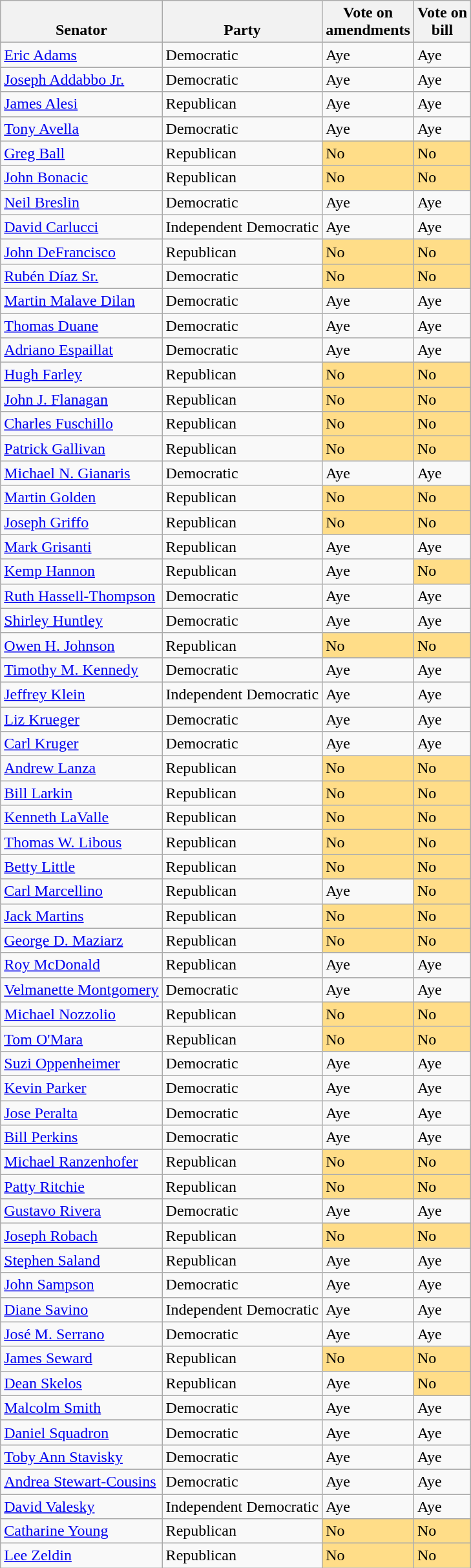<table class="wikitable sortable">
<tr valign=bottom>
<th>Senator</th>
<th>Party</th>
<th>Vote on<br>amendments</th>
<th>Vote on<br>bill</th>
</tr>
<tr>
<td><a href='#'>Eric Adams</a></td>
<td>Democratic</td>
<td> Aye</td>
<td> Aye</td>
</tr>
<tr>
<td><a href='#'>Joseph Addabbo Jr.</a></td>
<td>Democratic</td>
<td> Aye</td>
<td> Aye</td>
</tr>
<tr>
<td><a href='#'>James Alesi</a></td>
<td>Republican</td>
<td> Aye</td>
<td> Aye</td>
</tr>
<tr>
<td><a href='#'>Tony Avella</a></td>
<td>Democratic</td>
<td> Aye</td>
<td> Aye</td>
</tr>
<tr>
<td><a href='#'>Greg Ball</a></td>
<td>Republican</td>
<td style="background:#ffdd88;"> No</td>
<td style="background:#ffdd88;"> No</td>
</tr>
<tr>
<td><a href='#'>John Bonacic</a></td>
<td>Republican</td>
<td style="background:#ffdd88;"> No</td>
<td style="background:#ffdd88;"> No</td>
</tr>
<tr>
<td><a href='#'>Neil Breslin</a></td>
<td>Democratic</td>
<td> Aye</td>
<td> Aye</td>
</tr>
<tr>
<td><a href='#'>David Carlucci</a></td>
<td>Independent Democratic</td>
<td> Aye</td>
<td> Aye</td>
</tr>
<tr>
<td><a href='#'>John DeFrancisco</a></td>
<td>Republican</td>
<td style="background:#ffdd88;"> No</td>
<td style="background:#ffdd88;"> No</td>
</tr>
<tr>
<td><a href='#'>Rubén Díaz Sr.</a></td>
<td>Democratic</td>
<td style="background:#ffdd88;"> No</td>
<td style="background:#ffdd88;"> No</td>
</tr>
<tr>
<td><a href='#'>Martin Malave Dilan</a></td>
<td>Democratic</td>
<td> Aye</td>
<td> Aye</td>
</tr>
<tr>
<td><a href='#'>Thomas Duane</a></td>
<td>Democratic</td>
<td> Aye</td>
<td> Aye</td>
</tr>
<tr>
<td><a href='#'>Adriano Espaillat</a></td>
<td>Democratic</td>
<td> Aye</td>
<td> Aye</td>
</tr>
<tr>
<td><a href='#'>Hugh Farley</a></td>
<td>Republican</td>
<td style="background:#ffdd88;"> No</td>
<td style="background:#ffdd88;"> No</td>
</tr>
<tr>
<td><a href='#'>John J. Flanagan</a></td>
<td>Republican</td>
<td style="background:#ffdd88;"> No</td>
<td style="background:#ffdd88;"> No</td>
</tr>
<tr>
<td><a href='#'>Charles Fuschillo</a></td>
<td>Republican</td>
<td style="background:#ffdd88;"> No</td>
<td style="background:#ffdd88;"> No</td>
</tr>
<tr>
<td><a href='#'>Patrick Gallivan</a></td>
<td>Republican</td>
<td style="background:#ffdd88;"> No</td>
<td style="background:#ffdd88;"> No</td>
</tr>
<tr>
<td><a href='#'>Michael N. Gianaris</a></td>
<td>Democratic</td>
<td> Aye</td>
<td> Aye</td>
</tr>
<tr>
<td><a href='#'>Martin Golden</a></td>
<td>Republican</td>
<td style="background:#ffdd88;"> No</td>
<td style="background:#ffdd88;"> No</td>
</tr>
<tr>
<td><a href='#'>Joseph Griffo</a></td>
<td>Republican</td>
<td style="background:#ffdd88;"> No</td>
<td style="background:#ffdd88;"> No</td>
</tr>
<tr>
<td><a href='#'>Mark Grisanti</a></td>
<td>Republican</td>
<td> Aye</td>
<td> Aye</td>
</tr>
<tr>
<td><a href='#'>Kemp Hannon</a></td>
<td>Republican</td>
<td> Aye</td>
<td style="background:#ffdd88;"> No</td>
</tr>
<tr>
<td><a href='#'>Ruth Hassell-Thompson</a></td>
<td>Democratic</td>
<td> Aye</td>
<td> Aye</td>
</tr>
<tr>
<td><a href='#'>Shirley Huntley</a></td>
<td>Democratic</td>
<td> Aye</td>
<td> Aye</td>
</tr>
<tr>
<td><a href='#'>Owen H. Johnson</a></td>
<td>Republican</td>
<td style="background:#ffdd88;"> No</td>
<td style="background:#ffdd88;"> No</td>
</tr>
<tr>
<td><a href='#'>Timothy M. Kennedy</a></td>
<td>Democratic</td>
<td> Aye</td>
<td> Aye</td>
</tr>
<tr>
<td><a href='#'>Jeffrey Klein</a></td>
<td>Independent Democratic</td>
<td> Aye</td>
<td> Aye</td>
</tr>
<tr>
<td><a href='#'>Liz Krueger</a></td>
<td>Democratic</td>
<td> Aye</td>
<td> Aye</td>
</tr>
<tr>
<td><a href='#'>Carl Kruger</a></td>
<td>Democratic</td>
<td> Aye</td>
<td> Aye</td>
</tr>
<tr>
<td><a href='#'>Andrew Lanza</a></td>
<td>Republican</td>
<td style="background:#ffdd88;"> No</td>
<td style="background:#ffdd88;"> No</td>
</tr>
<tr>
<td><a href='#'>Bill Larkin</a></td>
<td>Republican</td>
<td style="background:#ffdd88;"> No</td>
<td style="background:#ffdd88;"> No</td>
</tr>
<tr>
<td><a href='#'>Kenneth LaValle</a></td>
<td>Republican</td>
<td style="background:#ffdd88;"> No</td>
<td style="background:#ffdd88;"> No</td>
</tr>
<tr>
<td><a href='#'>Thomas W. Libous</a></td>
<td>Republican</td>
<td style="background:#ffdd88;"> No</td>
<td style="background:#ffdd88;"> No</td>
</tr>
<tr>
<td><a href='#'>Betty Little</a></td>
<td>Republican</td>
<td style="background:#ffdd88;"> No</td>
<td style="background:#ffdd88;"> No</td>
</tr>
<tr>
<td><a href='#'>Carl Marcellino</a></td>
<td>Republican</td>
<td> Aye</td>
<td style="background:#ffdd88;"> No</td>
</tr>
<tr>
<td><a href='#'>Jack Martins</a></td>
<td>Republican</td>
<td style="background:#ffdd88;"> No</td>
<td style="background:#ffdd88;"> No</td>
</tr>
<tr>
<td><a href='#'>George D. Maziarz</a></td>
<td>Republican</td>
<td style="background:#ffdd88;"> No</td>
<td style="background:#ffdd88;"> No</td>
</tr>
<tr>
<td><a href='#'>Roy McDonald</a></td>
<td>Republican</td>
<td> Aye</td>
<td> Aye</td>
</tr>
<tr>
<td><a href='#'>Velmanette Montgomery</a></td>
<td>Democratic</td>
<td> Aye</td>
<td> Aye</td>
</tr>
<tr>
<td><a href='#'>Michael Nozzolio</a></td>
<td>Republican</td>
<td style="background:#ffdd88;"> No</td>
<td style="background:#ffdd88;"> No</td>
</tr>
<tr>
<td><a href='#'>Tom O'Mara</a></td>
<td>Republican</td>
<td style="background:#ffdd88;"> No</td>
<td style="background:#ffdd88;"> No</td>
</tr>
<tr>
<td><a href='#'>Suzi Oppenheimer</a></td>
<td>Democratic</td>
<td> Aye</td>
<td> Aye</td>
</tr>
<tr>
<td><a href='#'>Kevin Parker</a></td>
<td>Democratic</td>
<td> Aye</td>
<td> Aye</td>
</tr>
<tr>
<td><a href='#'>Jose Peralta</a></td>
<td>Democratic</td>
<td> Aye</td>
<td> Aye</td>
</tr>
<tr>
<td><a href='#'>Bill Perkins</a></td>
<td>Democratic</td>
<td> Aye</td>
<td> Aye</td>
</tr>
<tr>
<td><a href='#'>Michael Ranzenhofer</a></td>
<td>Republican</td>
<td style="background:#ffdd88;"> No</td>
<td style="background:#ffdd88;"> No</td>
</tr>
<tr>
<td><a href='#'>Patty Ritchie</a></td>
<td>Republican</td>
<td style="background:#ffdd88;"> No</td>
<td style="background:#ffdd88;"> No</td>
</tr>
<tr>
<td><a href='#'>Gustavo Rivera</a></td>
<td>Democratic</td>
<td> Aye</td>
<td> Aye</td>
</tr>
<tr>
<td><a href='#'>Joseph Robach</a></td>
<td>Republican</td>
<td style="background:#ffdd88;"> No</td>
<td style="background:#ffdd88;"> No</td>
</tr>
<tr>
<td><a href='#'>Stephen Saland</a></td>
<td>Republican</td>
<td> Aye</td>
<td> Aye</td>
</tr>
<tr>
<td><a href='#'>John Sampson</a></td>
<td>Democratic</td>
<td> Aye</td>
<td> Aye</td>
</tr>
<tr>
<td><a href='#'>Diane Savino</a></td>
<td>Independent Democratic</td>
<td> Aye</td>
<td> Aye</td>
</tr>
<tr>
<td><a href='#'>José M. Serrano</a></td>
<td>Democratic</td>
<td> Aye</td>
<td> Aye</td>
</tr>
<tr>
<td><a href='#'>James Seward</a></td>
<td>Republican</td>
<td style="background:#ffdd88;"> No</td>
<td style="background:#ffdd88;"> No</td>
</tr>
<tr>
<td><a href='#'>Dean Skelos</a></td>
<td>Republican</td>
<td> Aye</td>
<td style="background:#ffdd88;"> No</td>
</tr>
<tr>
<td><a href='#'>Malcolm Smith</a></td>
<td>Democratic</td>
<td> Aye</td>
<td> Aye</td>
</tr>
<tr>
<td><a href='#'>Daniel Squadron</a></td>
<td>Democratic</td>
<td> Aye</td>
<td> Aye</td>
</tr>
<tr>
<td><a href='#'>Toby Ann Stavisky</a></td>
<td>Democratic</td>
<td> Aye</td>
<td> Aye</td>
</tr>
<tr>
<td><a href='#'>Andrea Stewart-Cousins</a></td>
<td>Democratic</td>
<td> Aye</td>
<td> Aye</td>
</tr>
<tr>
<td><a href='#'>David Valesky</a></td>
<td>Independent Democratic</td>
<td> Aye</td>
<td> Aye</td>
</tr>
<tr>
<td><a href='#'>Catharine Young</a></td>
<td>Republican</td>
<td style="background:#ffdd88;"> No</td>
<td style="background:#ffdd88;"> No</td>
</tr>
<tr>
<td><a href='#'>Lee Zeldin</a></td>
<td>Republican</td>
<td style="background:#ffdd88;"> No</td>
<td style="background:#ffdd88;"> No</td>
</tr>
</table>
